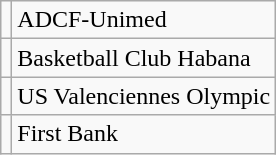<table class="wikitable">
<tr>
<td></td>
<td>ADCF-Unimed</td>
</tr>
<tr>
<td></td>
<td>Basketball Club Habana</td>
</tr>
<tr>
<td></td>
<td>US Valenciennes Olympic</td>
</tr>
<tr>
<td></td>
<td>First Bank</td>
</tr>
</table>
